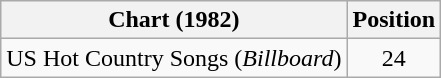<table class="wikitable">
<tr>
<th>Chart (1982)</th>
<th>Position</th>
</tr>
<tr>
<td>US Hot Country Songs (<em>Billboard</em>)</td>
<td align="center">24</td>
</tr>
</table>
